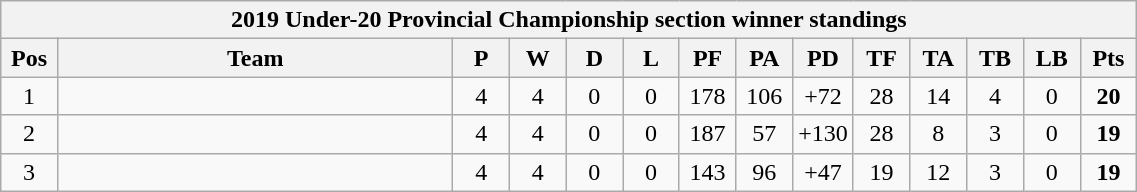<table class="wikitable" style="text-align:center; font-size:100%; width:60%;">
<tr>
<th colspan="100%" cellpadding="0" cellspacing="0"><strong>2019 Under-20 Provincial Championship section winner standings</strong></th>
</tr>
<tr>
<th style="width:5%;">Pos</th>
<th style="width:35%;">Team</th>
<th style="width:5%;">P</th>
<th style="width:5%;">W</th>
<th style="width:5%;">D</th>
<th style="width:5%;">L</th>
<th style="width:5%;">PF</th>
<th style="width:5%;">PA</th>
<th style="width:5%;">PD</th>
<th style="width:5%;">TF</th>
<th style="width:5%;">TA</th>
<th style="width:5%;">TB</th>
<th style="width:5%;">LB</th>
<th style="width:5%;">Pts<br></th>
</tr>
<tr>
<td>1</td>
<td style="text-align:left;"></td>
<td>4</td>
<td>4</td>
<td>0</td>
<td>0</td>
<td>178</td>
<td>106</td>
<td>+72</td>
<td>28</td>
<td>14</td>
<td>4</td>
<td>0</td>
<td><strong>20</strong></td>
</tr>
<tr>
<td>2</td>
<td style="text-align:left;"></td>
<td>4</td>
<td>4</td>
<td>0</td>
<td>0</td>
<td>187</td>
<td>57</td>
<td>+130</td>
<td>28</td>
<td>8</td>
<td>3</td>
<td>0</td>
<td><strong>19</strong></td>
</tr>
<tr>
<td>3</td>
<td style="text-align:left;"></td>
<td>4</td>
<td>4</td>
<td>0</td>
<td>0</td>
<td>143</td>
<td>96</td>
<td>+47</td>
<td>19</td>
<td>12</td>
<td>3</td>
<td>0</td>
<td><strong>19</strong></td>
</tr>
</table>
